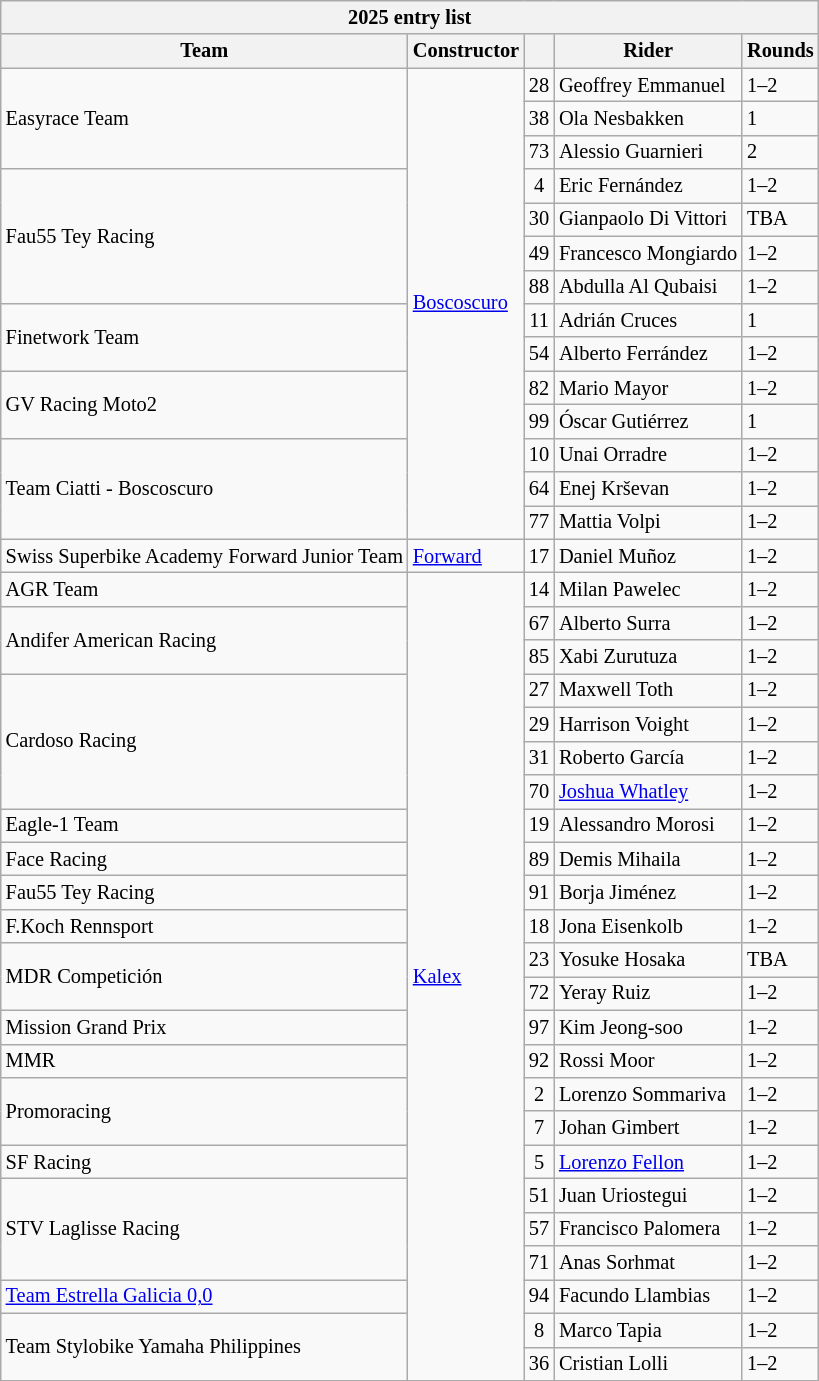<table class="wikitable" style="font-size:85%;">
<tr>
<th colspan=6>2025 entry list</th>
</tr>
<tr>
<th>Team</th>
<th>Constructor</th>
<th></th>
<th>Rider</th>
<th>Rounds</th>
</tr>
<tr>
<td rowspan="3"> Easyrace Team</td>
<td rowspan="14"><a href='#'>Boscoscuro</a></td>
<td align="center">28</td>
<td> Geoffrey Emmanuel</td>
<td>1–2</td>
</tr>
<tr>
<td align="center">38</td>
<td> Ola Nesbakken</td>
<td>1</td>
</tr>
<tr>
<td align="center">73</td>
<td> Alessio Guarnieri</td>
<td>2</td>
</tr>
<tr>
<td rowspan="4"> Fau55 Tey Racing</td>
<td align="center">4</td>
<td> Eric Fernández</td>
<td>1–2</td>
</tr>
<tr>
<td align="center">30</td>
<td> Gianpaolo Di Vittori</td>
<td>TBA</td>
</tr>
<tr>
<td align="center">49</td>
<td> Francesco Mongiardo</td>
<td>1–2</td>
</tr>
<tr>
<td align="center">88</td>
<td> Abdulla Al Qubaisi</td>
<td>1–2</td>
</tr>
<tr>
<td rowspan="2"> Finetwork Team</td>
<td align="center">11</td>
<td> Adrián Cruces</td>
<td>1</td>
</tr>
<tr>
<td align="center">54</td>
<td> Alberto Ferrández</td>
<td>1–2</td>
</tr>
<tr>
<td rowspan="2"> GV Racing Moto2</td>
<td align="center">82</td>
<td> Mario Mayor</td>
<td>1–2</td>
</tr>
<tr>
<td align="center">99</td>
<td> Óscar Gutiérrez</td>
<td>1</td>
</tr>
<tr>
<td rowspan="3"> Team Ciatti - Boscoscuro</td>
<td align="center">10</td>
<td> Unai Orradre</td>
<td>1–2</td>
</tr>
<tr>
<td align="center">64</td>
<td> Enej Krševan</td>
<td>1–2</td>
</tr>
<tr>
<td align="center">77</td>
<td> Mattia Volpi</td>
<td>1–2</td>
</tr>
<tr>
<td> Swiss Superbike Academy Forward Junior Team</td>
<td><a href='#'>Forward</a></td>
<td align="center">17</td>
<td> Daniel Muñoz</td>
<td>1–2</td>
</tr>
<tr>
<td> AGR Team</td>
<td rowspan="24"><a href='#'>Kalex</a></td>
<td align="center">14</td>
<td> Milan Pawelec</td>
<td>1–2</td>
</tr>
<tr>
<td rowspan="2"> Andifer American Racing</td>
<td align="center">67</td>
<td> Alberto Surra</td>
<td>1–2</td>
</tr>
<tr>
<td align="center">85</td>
<td> Xabi Zurutuza</td>
<td>1–2</td>
</tr>
<tr>
<td rowspan="4"> Cardoso Racing</td>
<td align="center">27</td>
<td> Maxwell Toth</td>
<td>1–2</td>
</tr>
<tr>
<td align="center">29</td>
<td> Harrison Voight</td>
<td>1–2</td>
</tr>
<tr>
<td align="center">31</td>
<td> Roberto García</td>
<td>1–2</td>
</tr>
<tr>
<td align="center">70</td>
<td> <a href='#'>Joshua Whatley</a></td>
<td>1–2</td>
</tr>
<tr>
<td> Eagle-1 Team</td>
<td align="center">19</td>
<td> Alessandro Morosi</td>
<td>1–2</td>
</tr>
<tr>
<td> Face Racing</td>
<td align="center">89</td>
<td> Demis Mihaila</td>
<td>1–2</td>
</tr>
<tr>
<td> Fau55 Tey Racing</td>
<td align="center">91</td>
<td> Borja Jiménez</td>
<td>1–2</td>
</tr>
<tr>
<td> F.Koch Rennsport</td>
<td align="center">18</td>
<td> Jona Eisenkolb</td>
<td>1–2</td>
</tr>
<tr>
<td rowspan="2"> MDR Competición</td>
<td align="center">23</td>
<td> Yosuke Hosaka</td>
<td>TBA</td>
</tr>
<tr>
<td align="center">72</td>
<td> Yeray Ruiz</td>
<td>1–2</td>
</tr>
<tr>
<td> Mission Grand Prix</td>
<td align="center">97</td>
<td> Kim Jeong-soo</td>
<td>1–2</td>
</tr>
<tr>
<td> MMR</td>
<td align="center">92</td>
<td> Rossi Moor</td>
<td>1–2</td>
</tr>
<tr>
<td rowspan="2"> Promoracing</td>
<td align="center">2</td>
<td> Lorenzo Sommariva</td>
<td>1–2</td>
</tr>
<tr>
<td align="center">7</td>
<td> Johan Gimbert</td>
<td>1–2</td>
</tr>
<tr>
<td> SF Racing</td>
<td align="center">5</td>
<td> <a href='#'>Lorenzo Fellon</a></td>
<td>1–2</td>
</tr>
<tr>
<td rowspan="3"> STV Laglisse Racing</td>
<td align="center">51</td>
<td> Juan Uriostegui</td>
<td>1–2</td>
</tr>
<tr>
<td align="center">57</td>
<td> Francisco Palomera</td>
<td>1–2</td>
</tr>
<tr>
<td align="center">71</td>
<td> Anas Sorhmat</td>
<td>1–2</td>
</tr>
<tr>
<td> <a href='#'>Team Estrella Galicia 0,0</a></td>
<td align="center">94</td>
<td> Facundo Llambias</td>
<td>1–2</td>
</tr>
<tr>
<td rowspan="2"> Team Stylobike Yamaha Philippines</td>
<td align="center">8</td>
<td> Marco Tapia</td>
<td>1–2</td>
</tr>
<tr>
<td align="center">36</td>
<td> Cristian Lolli</td>
<td>1–2</td>
</tr>
<tr>
</tr>
</table>
